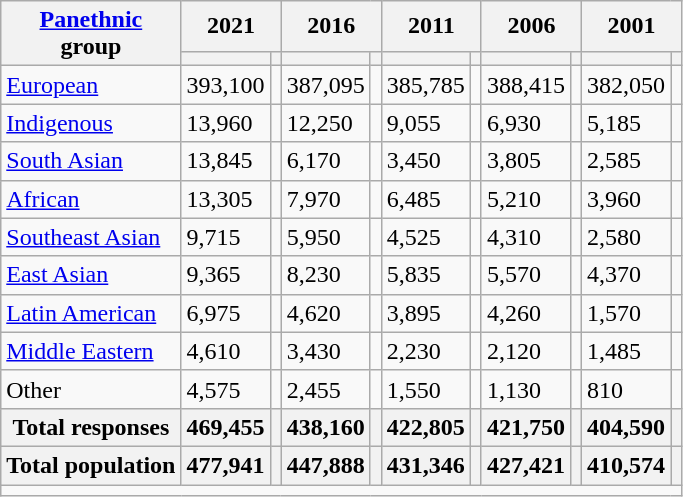<table class="wikitable collapsible sortable">
<tr>
<th rowspan="2"><a href='#'>Panethnic</a><br>group</th>
<th colspan="2">2021</th>
<th colspan="2">2016</th>
<th colspan="2">2011</th>
<th colspan="2">2006</th>
<th colspan="2">2001</th>
</tr>
<tr>
<th><a href='#'></a></th>
<th></th>
<th></th>
<th></th>
<th></th>
<th></th>
<th></th>
<th></th>
<th></th>
<th></th>
</tr>
<tr>
<td><a href='#'>European</a></td>
<td>393,100</td>
<td></td>
<td>387,095</td>
<td></td>
<td>385,785</td>
<td></td>
<td>388,415</td>
<td></td>
<td>382,050</td>
<td></td>
</tr>
<tr>
<td><a href='#'>Indigenous</a></td>
<td>13,960</td>
<td></td>
<td>12,250</td>
<td></td>
<td>9,055</td>
<td></td>
<td>6,930</td>
<td></td>
<td>5,185</td>
<td></td>
</tr>
<tr>
<td><a href='#'>South Asian</a></td>
<td>13,845</td>
<td></td>
<td>6,170</td>
<td></td>
<td>3,450</td>
<td></td>
<td>3,805</td>
<td></td>
<td>2,585</td>
<td></td>
</tr>
<tr>
<td><a href='#'>African</a></td>
<td>13,305</td>
<td></td>
<td>7,970</td>
<td></td>
<td>6,485</td>
<td></td>
<td>5,210</td>
<td></td>
<td>3,960</td>
<td></td>
</tr>
<tr>
<td><a href='#'>Southeast Asian</a></td>
<td>9,715</td>
<td></td>
<td>5,950</td>
<td></td>
<td>4,525</td>
<td></td>
<td>4,310</td>
<td></td>
<td>2,580</td>
<td></td>
</tr>
<tr>
<td><a href='#'>East Asian</a></td>
<td>9,365</td>
<td></td>
<td>8,230</td>
<td></td>
<td>5,835</td>
<td></td>
<td>5,570</td>
<td></td>
<td>4,370</td>
<td></td>
</tr>
<tr>
<td><a href='#'>Latin American</a></td>
<td>6,975</td>
<td></td>
<td>4,620</td>
<td></td>
<td>3,895</td>
<td></td>
<td>4,260</td>
<td></td>
<td>1,570</td>
<td></td>
</tr>
<tr>
<td><a href='#'>Middle Eastern</a></td>
<td>4,610</td>
<td></td>
<td>3,430</td>
<td></td>
<td>2,230</td>
<td></td>
<td>2,120</td>
<td></td>
<td>1,485</td>
<td></td>
</tr>
<tr>
<td>Other</td>
<td>4,575</td>
<td></td>
<td>2,455</td>
<td></td>
<td>1,550</td>
<td></td>
<td>1,130</td>
<td></td>
<td>810</td>
<td></td>
</tr>
<tr>
<th>Total responses</th>
<th>469,455</th>
<th></th>
<th>438,160</th>
<th></th>
<th>422,805</th>
<th></th>
<th>421,750</th>
<th></th>
<th>404,590</th>
<th></th>
</tr>
<tr>
<th>Total population</th>
<th>477,941</th>
<th></th>
<th>447,888</th>
<th></th>
<th>431,346</th>
<th></th>
<th>427,421</th>
<th></th>
<th>410,574</th>
<th></th>
</tr>
<tr class="sortbottom">
<td colspan="15"></td>
</tr>
</table>
